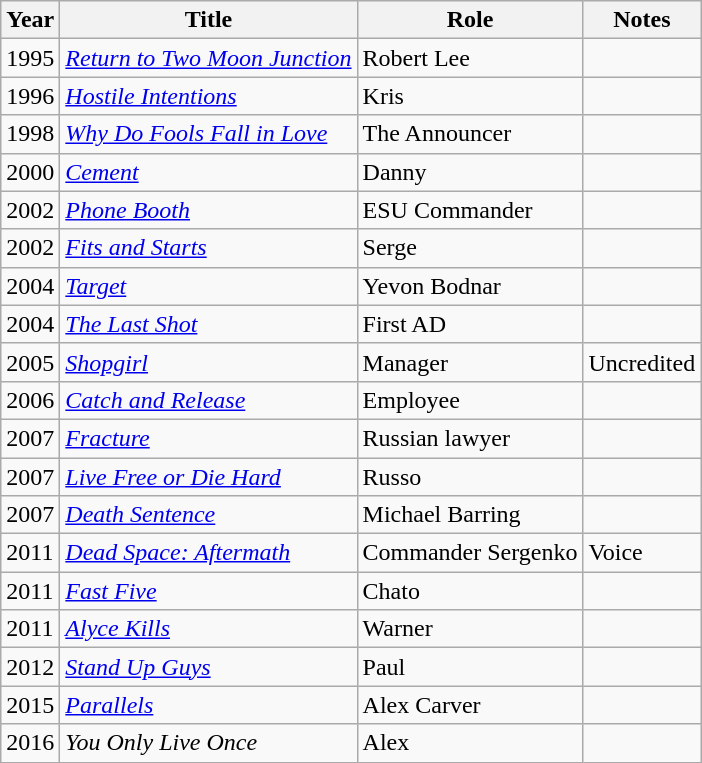<table class="wikitable sortable">
<tr>
<th>Year</th>
<th>Title</th>
<th>Role</th>
<th class="unsortable">Notes</th>
</tr>
<tr>
<td>1995</td>
<td><em><a href='#'>Return to Two Moon Junction</a></em></td>
<td>Robert Lee</td>
<td></td>
</tr>
<tr>
<td>1996</td>
<td><em><a href='#'>Hostile Intentions</a></em></td>
<td>Kris</td>
<td></td>
</tr>
<tr>
<td>1998</td>
<td><em><a href='#'>Why Do Fools Fall in Love</a></em></td>
<td>The Announcer</td>
<td></td>
</tr>
<tr>
<td>2000</td>
<td><em><a href='#'>Cement</a></em></td>
<td>Danny</td>
<td></td>
</tr>
<tr>
<td>2002</td>
<td><em><a href='#'>Phone Booth</a></em></td>
<td>ESU Commander</td>
<td></td>
</tr>
<tr>
<td>2002</td>
<td><em><a href='#'>Fits and Starts</a></em></td>
<td>Serge</td>
<td></td>
</tr>
<tr>
<td>2004</td>
<td><em><a href='#'>Target</a></em></td>
<td>Yevon Bodnar</td>
<td></td>
</tr>
<tr>
<td>2004</td>
<td><em><a href='#'>The Last Shot</a></em></td>
<td>First AD</td>
<td></td>
</tr>
<tr>
<td>2005</td>
<td><em><a href='#'>Shopgirl</a></em></td>
<td>Manager</td>
<td>Uncredited</td>
</tr>
<tr>
<td>2006</td>
<td><em><a href='#'>Catch and Release</a></em></td>
<td>Employee</td>
<td></td>
</tr>
<tr>
<td>2007</td>
<td><em><a href='#'>Fracture</a></em></td>
<td>Russian lawyer</td>
<td></td>
</tr>
<tr>
<td>2007</td>
<td><em><a href='#'>Live Free or Die Hard</a></em></td>
<td>Russo</td>
<td></td>
</tr>
<tr>
<td>2007</td>
<td><em><a href='#'>Death Sentence</a></em></td>
<td>Michael Barring</td>
<td></td>
</tr>
<tr>
<td>2011</td>
<td><em><a href='#'>Dead Space: Aftermath</a></em></td>
<td>Commander Sergenko</td>
<td>Voice</td>
</tr>
<tr>
<td>2011</td>
<td><em><a href='#'>Fast Five</a></em></td>
<td>Chato</td>
<td></td>
</tr>
<tr>
<td>2011</td>
<td><em><a href='#'>Alyce Kills</a></em></td>
<td>Warner</td>
<td></td>
</tr>
<tr>
<td>2012</td>
<td><em><a href='#'>Stand Up Guys</a></em></td>
<td>Paul</td>
<td></td>
</tr>
<tr>
<td>2015</td>
<td><em><a href='#'>Parallels</a></em></td>
<td>Alex Carver</td>
<td></td>
</tr>
<tr>
<td>2016</td>
<td><em>You Only Live Once</em></td>
<td>Alex</td>
<td></td>
</tr>
</table>
